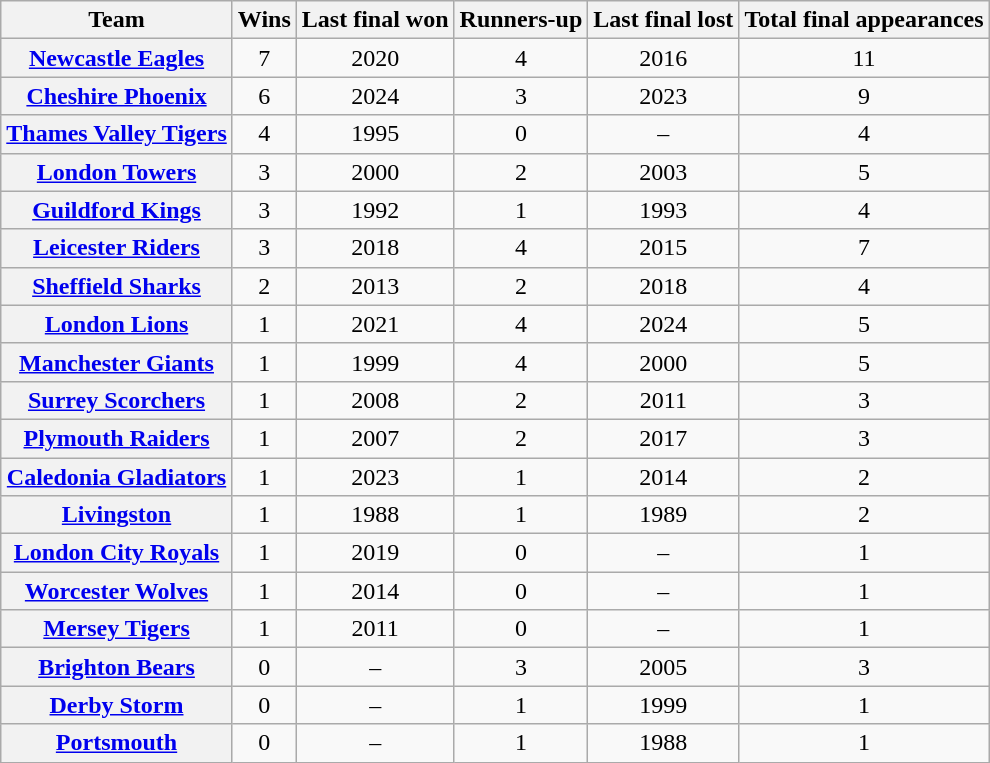<table class="wikitable sortable plainrowheaders" style="text-align: center;">
<tr>
<th scope="col">Team</th>
<th scope="col">Wins</th>
<th scope="col">Last final won</th>
<th scope="col">Runners-up</th>
<th scope="col">Last final lost</th>
<th scope="col">Total final appearances</th>
</tr>
<tr>
<th scope="row"><a href='#'>Newcastle Eagles</a></th>
<td>7</td>
<td>2020</td>
<td>4</td>
<td>2016</td>
<td>11</td>
</tr>
<tr>
<th scope="row"><a href='#'>Cheshire Phoenix</a></th>
<td>6</td>
<td>2024</td>
<td>3</td>
<td>2023</td>
<td>9</td>
</tr>
<tr>
<th scope="row"><a href='#'>Thames Valley Tigers</a></th>
<td>4</td>
<td>1995</td>
<td>0</td>
<td>–</td>
<td>4</td>
</tr>
<tr>
<th scope="row"><a href='#'>London Towers</a></th>
<td>3</td>
<td>2000</td>
<td>2</td>
<td>2003</td>
<td>5</td>
</tr>
<tr>
<th scope="row"><a href='#'>Guildford Kings</a></th>
<td>3</td>
<td>1992</td>
<td>1</td>
<td>1993</td>
<td>4</td>
</tr>
<tr>
<th scope="row"><a href='#'>Leicester Riders</a></th>
<td>3</td>
<td>2018</td>
<td>4</td>
<td>2015</td>
<td>7</td>
</tr>
<tr>
<th scope="row"><a href='#'>Sheffield Sharks</a></th>
<td>2</td>
<td>2013</td>
<td>2</td>
<td>2018</td>
<td>4</td>
</tr>
<tr>
<th scope="row"><a href='#'>London Lions</a></th>
<td>1</td>
<td>2021</td>
<td>4</td>
<td>2024</td>
<td>5</td>
</tr>
<tr>
<th scope="row"><a href='#'>Manchester Giants</a></th>
<td>1</td>
<td>1999</td>
<td>4</td>
<td>2000</td>
<td>5</td>
</tr>
<tr>
<th scope="row"><a href='#'>Surrey Scorchers</a></th>
<td>1</td>
<td>2008</td>
<td>2</td>
<td>2011</td>
<td>3</td>
</tr>
<tr>
<th scope="row"><a href='#'>Plymouth Raiders</a></th>
<td>1</td>
<td>2007</td>
<td>2</td>
<td>2017</td>
<td>3</td>
</tr>
<tr>
<th scope="row"><a href='#'>Caledonia Gladiators</a></th>
<td>1</td>
<td>2023</td>
<td>1</td>
<td>2014</td>
<td>2</td>
</tr>
<tr>
<th scope="row"><a href='#'>Livingston</a></th>
<td>1</td>
<td>1988</td>
<td>1</td>
<td>1989</td>
<td>2</td>
</tr>
<tr>
<th scope="row"><a href='#'>London City Royals</a></th>
<td>1</td>
<td>2019</td>
<td>0</td>
<td>–</td>
<td>1</td>
</tr>
<tr>
<th scope="row"><a href='#'>Worcester Wolves</a></th>
<td>1</td>
<td>2014</td>
<td>0</td>
<td>–</td>
<td>1</td>
</tr>
<tr>
<th scope="row"><a href='#'>Mersey Tigers</a></th>
<td>1</td>
<td>2011</td>
<td>0</td>
<td>–</td>
<td>1</td>
</tr>
<tr>
<th scope="row"><a href='#'>Brighton Bears</a></th>
<td>0</td>
<td>–</td>
<td>3</td>
<td>2005</td>
<td>3</td>
</tr>
<tr>
<th scope="row"><a href='#'>Derby Storm</a></th>
<td>0</td>
<td>–</td>
<td>1</td>
<td>1999</td>
<td>1</td>
</tr>
<tr>
<th scope="row"><a href='#'>Portsmouth</a></th>
<td>0</td>
<td>–</td>
<td>1</td>
<td>1988</td>
<td>1</td>
</tr>
</table>
